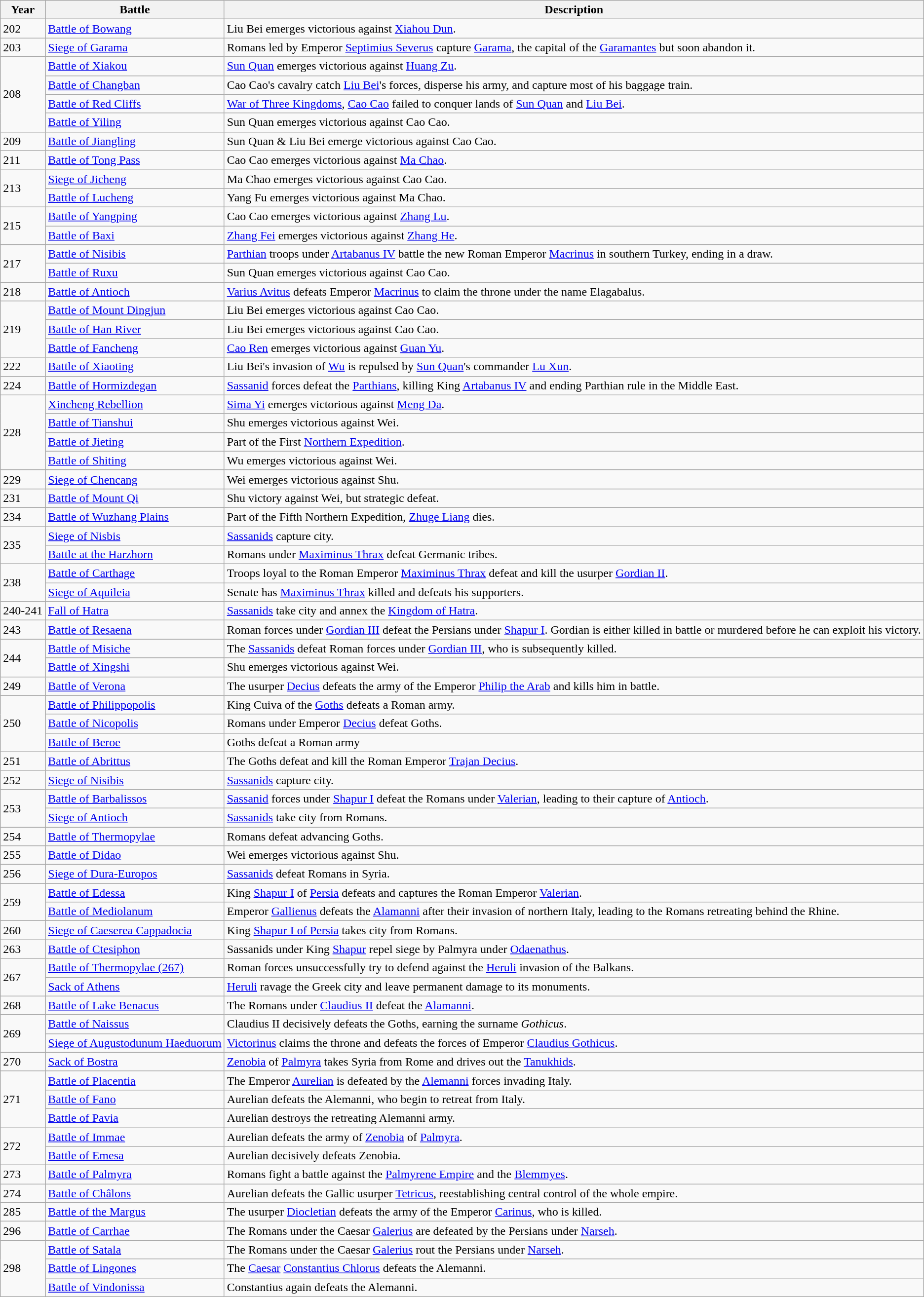<table class="wikitable sortable">
<tr>
<th class="unsortable">Year</th>
<th class="unsortable">Battle</th>
<th class="unsortable">Description</th>
</tr>
<tr>
<td>202</td>
<td><a href='#'>Battle of Bowang</a></td>
<td>Liu Bei emerges victorious against <a href='#'>Xiahou Dun</a>.</td>
</tr>
<tr>
<td>203</td>
<td><a href='#'>Siege of Garama</a></td>
<td>Romans led by Emperor <a href='#'>Septimius Severus</a> capture <a href='#'>Garama</a>, the capital of the <a href='#'>Garamantes</a> but soon abandon it.</td>
</tr>
<tr>
<td rowspan="4">208</td>
<td><a href='#'>Battle of Xiakou</a></td>
<td><a href='#'>Sun Quan</a> emerges victorious against <a href='#'>Huang Zu</a>.</td>
</tr>
<tr>
<td><a href='#'>Battle of Changban</a></td>
<td>Cao Cao's cavalry catch <a href='#'>Liu Bei</a>'s forces, disperse his army, and capture most of his baggage train.</td>
</tr>
<tr>
<td><a href='#'>Battle of Red Cliffs</a></td>
<td><a href='#'>War of Three Kingdoms</a>, <a href='#'>Cao Cao</a> failed to conquer lands of <a href='#'>Sun Quan</a> and <a href='#'>Liu Bei</a>.</td>
</tr>
<tr>
<td><a href='#'>Battle of Yiling</a></td>
<td>Sun Quan emerges victorious against Cao Cao.</td>
</tr>
<tr>
<td>209</td>
<td><a href='#'>Battle of Jiangling</a></td>
<td>Sun Quan & Liu Bei emerge victorious against Cao Cao.</td>
</tr>
<tr>
<td>211</td>
<td><a href='#'>Battle of Tong Pass</a></td>
<td>Cao Cao emerges victorious against <a href='#'>Ma Chao</a>.</td>
</tr>
<tr>
<td rowspan="2">213</td>
<td><a href='#'>Siege of Jicheng</a></td>
<td>Ma Chao emerges victorious against Cao Cao.</td>
</tr>
<tr>
<td><a href='#'>Battle of Lucheng</a></td>
<td>Yang Fu emerges victorious against Ma Chao.</td>
</tr>
<tr>
<td rowspan="2">215</td>
<td><a href='#'>Battle of Yangping</a></td>
<td>Cao Cao emerges victorious against <a href='#'>Zhang Lu</a>.</td>
</tr>
<tr>
<td><a href='#'>Battle of Baxi</a></td>
<td><a href='#'>Zhang Fei</a> emerges victorious against <a href='#'>Zhang He</a>.</td>
</tr>
<tr>
<td rowspan="2">217</td>
<td><a href='#'>Battle of Nisibis</a></td>
<td><a href='#'>Parthian</a> troops under <a href='#'>Artabanus IV</a> battle the new Roman Emperor <a href='#'>Macrinus</a> in southern Turkey, ending in a draw.</td>
</tr>
<tr>
<td><a href='#'>Battle of Ruxu</a></td>
<td>Sun Quan emerges victorious against Cao Cao.</td>
</tr>
<tr>
<td>218</td>
<td><a href='#'>Battle of Antioch</a></td>
<td><a href='#'>Varius Avitus</a> defeats Emperor <a href='#'>Macrinus</a> to claim the throne under the name Elagabalus.</td>
</tr>
<tr>
<td rowspan="3">219</td>
<td><a href='#'>Battle of Mount Dingjun</a></td>
<td>Liu Bei emerges victorious against Cao Cao.</td>
</tr>
<tr>
<td><a href='#'>Battle of Han River</a></td>
<td>Liu Bei emerges victorious against Cao Cao.</td>
</tr>
<tr>
<td><a href='#'>Battle of Fancheng</a></td>
<td><a href='#'>Cao Ren</a> emerges victorious against <a href='#'>Guan Yu</a>.</td>
</tr>
<tr>
<td>222</td>
<td><a href='#'>Battle of Xiaoting</a></td>
<td>Liu Bei's invasion of <a href='#'>Wu</a> is repulsed by <a href='#'>Sun Quan</a>'s commander <a href='#'>Lu Xun</a>.</td>
</tr>
<tr>
<td>224</td>
<td><a href='#'>Battle of Hormizdegan</a></td>
<td><a href='#'>Sassanid</a> forces defeat the <a href='#'>Parthians</a>, killing King <a href='#'>Artabanus IV</a> and ending Parthian rule in the Middle East.</td>
</tr>
<tr>
<td rowspan="4">228</td>
<td><a href='#'>Xincheng Rebellion</a></td>
<td><a href='#'>Sima Yi</a> emerges victorious against <a href='#'>Meng Da</a>.</td>
</tr>
<tr>
<td><a href='#'>Battle of Tianshui</a></td>
<td>Shu emerges victorious against Wei.</td>
</tr>
<tr>
<td><a href='#'>Battle of Jieting</a></td>
<td>Part of the First <a href='#'>Northern Expedition</a>.</td>
</tr>
<tr>
<td><a href='#'>Battle of Shiting</a></td>
<td>Wu emerges victorious against Wei.</td>
</tr>
<tr>
<td>229</td>
<td><a href='#'>Siege of Chencang</a></td>
<td>Wei emerges victorious against Shu.</td>
</tr>
<tr>
<td>231</td>
<td><a href='#'>Battle of Mount Qi</a></td>
<td>Shu victory against Wei, but strategic defeat.</td>
</tr>
<tr>
<td>234</td>
<td><a href='#'>Battle of Wuzhang Plains</a></td>
<td>Part of the Fifth Northern Expedition, <a href='#'>Zhuge Liang</a> dies.</td>
</tr>
<tr>
<td rowspan="2">235</td>
<td><a href='#'>Siege of Nisbis</a></td>
<td><a href='#'>Sassanids</a> capture city.</td>
</tr>
<tr>
<td><a href='#'>Battle at the Harzhorn</a></td>
<td>Romans under <a href='#'>Maximinus Thrax</a> defeat Germanic tribes.</td>
</tr>
<tr>
<td rowspan="2">238</td>
<td><a href='#'>Battle of Carthage</a></td>
<td>Troops loyal to the Roman Emperor <a href='#'>Maximinus Thrax</a> defeat and kill the usurper <a href='#'>Gordian II</a>.</td>
</tr>
<tr>
<td><a href='#'>Siege of Aquileia</a></td>
<td>Senate has <a href='#'>Maximinus Thrax</a> killed and defeats his supporters.</td>
</tr>
<tr>
<td>240-241</td>
<td><a href='#'>Fall of Hatra</a></td>
<td><a href='#'>Sassanids</a> take city and annex the <a href='#'>Kingdom of Hatra</a>.</td>
</tr>
<tr>
<td>243</td>
<td><a href='#'>Battle of Resaena</a></td>
<td>Roman forces under <a href='#'>Gordian III</a> defeat the Persians under <a href='#'>Shapur I</a>. Gordian is either killed in battle or murdered before he can exploit his victory.</td>
</tr>
<tr>
<td rowspan="2">244</td>
<td><a href='#'>Battle of Misiche</a></td>
<td>The <a href='#'>Sassanids</a> defeat Roman forces under <a href='#'>Gordian III</a>, who is subsequently killed.</td>
</tr>
<tr>
<td><a href='#'>Battle of Xingshi</a></td>
<td>Shu emerges victorious against Wei.</td>
</tr>
<tr>
<td>249</td>
<td><a href='#'>Battle of Verona</a></td>
<td>The usurper <a href='#'>Decius</a> defeats the army of the Emperor <a href='#'>Philip the Arab</a> and kills him in battle.</td>
</tr>
<tr>
<td rowspan="3">250</td>
<td><a href='#'>Battle of Philippopolis</a></td>
<td>King Cuiva of the <a href='#'>Goths</a> defeats a Roman army.</td>
</tr>
<tr>
<td><a href='#'>Battle of Nicopolis</a></td>
<td>Romans under Emperor <a href='#'>Decius</a> defeat Goths.</td>
</tr>
<tr>
<td><a href='#'>Battle of Beroe</a></td>
<td>Goths defeat a Roman army</td>
</tr>
<tr>
<td>251</td>
<td><a href='#'>Battle of Abrittus</a></td>
<td>The Goths defeat and kill the Roman Emperor <a href='#'>Trajan Decius</a>.</td>
</tr>
<tr>
<td>252</td>
<td><a href='#'>Siege of Nisibis</a></td>
<td><a href='#'>Sassanids</a> capture city.</td>
</tr>
<tr>
<td rowspan="2">253</td>
<td><a href='#'>Battle of Barbalissos</a></td>
<td><a href='#'>Sassanid</a> forces under <a href='#'>Shapur I</a> defeat the Romans under <a href='#'>Valerian</a>, leading to their capture of <a href='#'>Antioch</a>.</td>
</tr>
<tr>
<td><a href='#'>Siege of Antioch</a></td>
<td><a href='#'>Sassanids</a> take city from Romans.</td>
</tr>
<tr>
<td>254</td>
<td><a href='#'>Battle of Thermopylae</a></td>
<td>Romans defeat advancing Goths.</td>
</tr>
<tr>
<td>255</td>
<td><a href='#'>Battle of Didao</a></td>
<td>Wei emerges victorious against Shu.</td>
</tr>
<tr>
<td>256</td>
<td><a href='#'>Siege of Dura-Europos</a></td>
<td><a href='#'>Sassanids</a> defeat Romans in Syria.</td>
</tr>
<tr>
<td rowspan="2">259</td>
<td><a href='#'>Battle of Edessa</a></td>
<td>King <a href='#'>Shapur I</a> of <a href='#'>Persia</a> defeats and captures the Roman Emperor <a href='#'>Valerian</a>.</td>
</tr>
<tr>
<td><a href='#'>Battle of Mediolanum</a></td>
<td>Emperor <a href='#'>Gallienus</a> defeats the <a href='#'>Alamanni</a> after their invasion of northern Italy, leading to the Romans retreating behind the Rhine.</td>
</tr>
<tr>
<td>260</td>
<td><a href='#'>Siege of Caeserea Cappadocia</a></td>
<td>King <a href='#'>Shapur I of Persia</a> takes city from Romans.</td>
</tr>
<tr>
<td>263</td>
<td><a href='#'>Battle of Ctesiphon</a></td>
<td>Sassanids under King <a href='#'>Shapur</a> repel siege by Palmyra under <a href='#'>Odaenathus</a>.</td>
</tr>
<tr>
<td rowspan="2">267</td>
<td><a href='#'>Battle of Thermopylae (267)</a></td>
<td>Roman forces unsuccessfully try to defend against the <a href='#'>Heruli</a> invasion of the Balkans.</td>
</tr>
<tr>
<td><a href='#'>Sack of Athens</a></td>
<td><a href='#'>Heruli</a> ravage the Greek city and leave permanent damage to its monuments.</td>
</tr>
<tr>
<td>268</td>
<td><a href='#'>Battle of Lake Benacus</a></td>
<td>The Romans under <a href='#'>Claudius II</a> defeat the <a href='#'>Alamanni</a>.</td>
</tr>
<tr>
<td rowspan="2">269</td>
<td><a href='#'>Battle of Naissus</a></td>
<td>Claudius II decisively defeats the Goths, earning the surname <em>Gothicus</em>.</td>
</tr>
<tr>
<td><a href='#'>Siege of Augustodunum Haeduorum</a></td>
<td><a href='#'>Victorinus</a> claims the throne and defeats the forces of Emperor <a href='#'>Claudius Gothicus</a>.</td>
</tr>
<tr>
<td>270</td>
<td><a href='#'>Sack of Bostra</a></td>
<td><a href='#'>Zenobia</a> of <a href='#'>Palmyra</a> takes Syria from Rome and drives out the <a href='#'>Tanukhids</a>.</td>
</tr>
<tr>
<td rowspan="3">271</td>
<td><a href='#'>Battle of Placentia</a></td>
<td>The Emperor <a href='#'>Aurelian</a> is defeated by the <a href='#'>Alemanni</a> forces invading Italy.</td>
</tr>
<tr>
<td><a href='#'>Battle of Fano</a></td>
<td>Aurelian defeats the Alemanni, who begin to retreat from Italy.</td>
</tr>
<tr>
<td><a href='#'>Battle of Pavia</a></td>
<td>Aurelian destroys the retreating Alemanni army.</td>
</tr>
<tr>
<td rowspan="2">272</td>
<td><a href='#'>Battle of Immae</a></td>
<td>Aurelian defeats the army of <a href='#'>Zenobia</a> of <a href='#'>Palmyra</a>.</td>
</tr>
<tr>
<td><a href='#'>Battle of Emesa</a></td>
<td>Aurelian decisively defeats Zenobia.</td>
</tr>
<tr>
<td>273</td>
<td><a href='#'>Battle of Palmyra</a></td>
<td>Romans fight a battle against the <a href='#'>Palmyrene Empire</a> and the <a href='#'>Blemmyes</a>.</td>
</tr>
<tr>
<td>274</td>
<td><a href='#'>Battle of Châlons</a></td>
<td>Aurelian defeats the Gallic usurper <a href='#'>Tetricus</a>, reestablishing central control of the whole empire.</td>
</tr>
<tr>
<td>285</td>
<td><a href='#'>Battle of the Margus</a></td>
<td>The usurper <a href='#'>Diocletian</a> defeats the army of the Emperor <a href='#'>Carinus</a>, who is killed.</td>
</tr>
<tr>
<td>296</td>
<td><a href='#'>Battle of Carrhae</a></td>
<td>The Romans under the Caesar <a href='#'>Galerius</a> are defeated by the Persians under <a href='#'>Narseh</a>.</td>
</tr>
<tr>
<td rowspan="3">298</td>
<td><a href='#'>Battle of Satala</a></td>
<td>The Romans under the Caesar <a href='#'>Galerius</a> rout the Persians under <a href='#'>Narseh</a>.</td>
</tr>
<tr>
<td><a href='#'>Battle of Lingones</a></td>
<td>The <a href='#'>Caesar</a> <a href='#'>Constantius Chlorus</a> defeats the Alemanni.</td>
</tr>
<tr>
<td><a href='#'>Battle of Vindonissa</a></td>
<td>Constantius again defeats the Alemanni.</td>
</tr>
</table>
